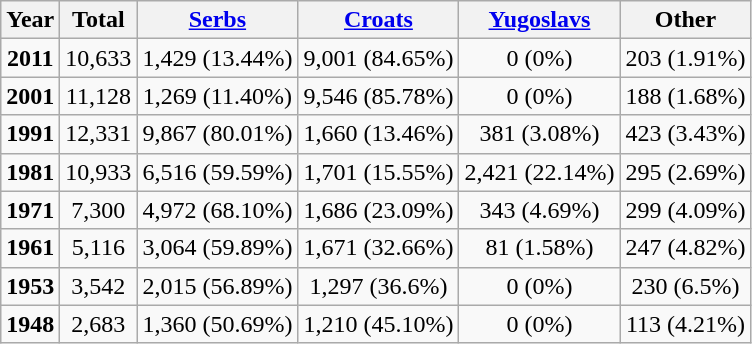<table class="wikitable" style="; text-align: center;">
<tr>
<th>Year</th>
<th>Total</th>
<th><a href='#'>Serbs</a></th>
<th><a href='#'>Croats</a></th>
<th><a href='#'>Yugoslavs</a></th>
<th>Other</th>
</tr>
<tr>
<td><strong>2011</strong></td>
<td>10,633</td>
<td>1,429 (13.44%)</td>
<td>9,001 (84.65%)</td>
<td>0 (0%)</td>
<td>203 (1.91%)</td>
</tr>
<tr>
<td><strong>2001</strong></td>
<td>11,128</td>
<td>1,269 (11.40%)</td>
<td>9,546 (85.78%)</td>
<td>0 (0%)</td>
<td>188 (1.68%)</td>
</tr>
<tr>
<td><strong>1991</strong></td>
<td>12,331</td>
<td>9,867 (80.01%)</td>
<td>1,660 (13.46%)</td>
<td>381 (3.08%)</td>
<td>423 (3.43%)</td>
</tr>
<tr>
<td><strong>1981</strong></td>
<td>10,933</td>
<td>6,516 (59.59%)</td>
<td>1,701 (15.55%)</td>
<td>2,421 (22.14%)</td>
<td>295 (2.69%)</td>
</tr>
<tr>
<td><strong>1971</strong></td>
<td>7,300</td>
<td>4,972 (68.10%)</td>
<td>1,686 (23.09%)</td>
<td>343 (4.69%)</td>
<td>299 (4.09%)</td>
</tr>
<tr>
<td><strong>1961</strong></td>
<td>5,116</td>
<td>3,064 (59.89%)</td>
<td>1,671 (32.66%)</td>
<td>81 (1.58%)</td>
<td>247 (4.82%)</td>
</tr>
<tr>
<td><strong>1953</strong></td>
<td>3,542</td>
<td>2,015 (56.89%)</td>
<td>1,297 (36.6%)</td>
<td>0 (0%)</td>
<td>230 (6.5%)</td>
</tr>
<tr>
<td><strong>1948</strong></td>
<td>2,683</td>
<td>1,360 (50.69%)</td>
<td>1,210 (45.10%)</td>
<td>0 (0%)</td>
<td>113 (4.21%)</td>
</tr>
</table>
